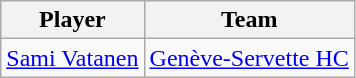<table class="wikitable plainrowheaders">
<tr>
<th scope="col">Player</th>
<th scope="col">Team</th>
</tr>
<tr>
<td> <a href='#'>Sami Vatanen</a></td>
<td> <a href='#'>Genève-Servette HC</a></td>
</tr>
</table>
